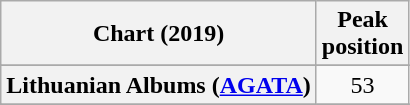<table class="wikitable sortable plainrowheaders" style="text-align:center">
<tr>
<th scope="col">Chart (2019)</th>
<th scope="col">Peak<br> position</th>
</tr>
<tr>
</tr>
<tr>
</tr>
<tr>
</tr>
<tr>
</tr>
<tr>
</tr>
<tr>
</tr>
<tr>
</tr>
<tr>
<th scope="row">Lithuanian Albums (<a href='#'>AGATA</a>)</th>
<td>53</td>
</tr>
<tr>
</tr>
<tr>
</tr>
<tr>
</tr>
<tr>
</tr>
<tr>
</tr>
</table>
